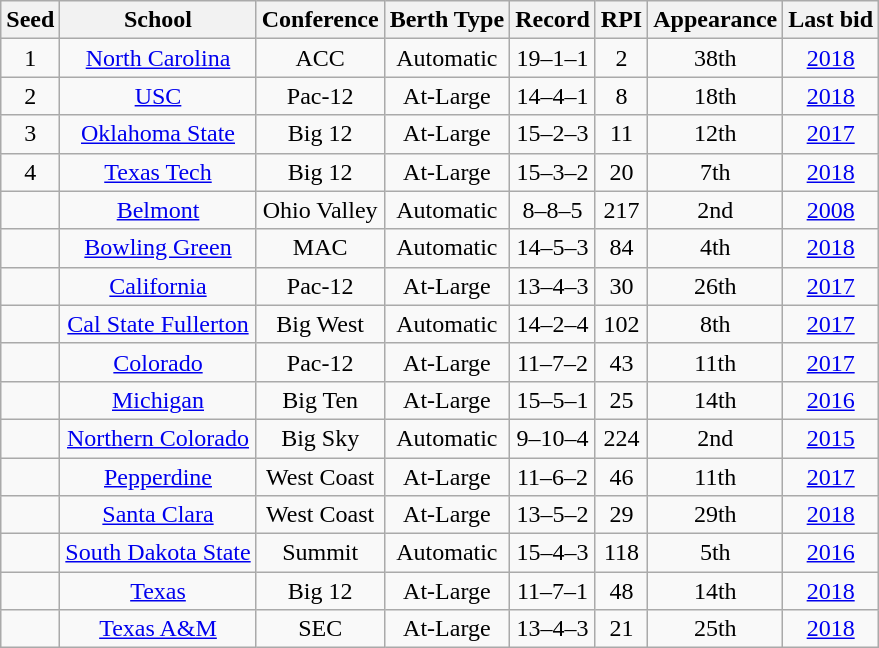<table class="wikitable sortable plainrowheaders" style="text-align:center;">
<tr>
<th scope="col" data-sort-type="number">Seed</th>
<th scope="col">School</th>
<th scope="col">Conference</th>
<th scope="col">Berth Type</th>
<th scope="col" data-sort-type="number">Record</th>
<th scope="col" data-sort-type="number">RPI</th>
<th scope="col" data-sort-type="number">Appearance</th>
<th scope="col" data-sort-type="number">Last bid</th>
</tr>
<tr>
<td data-sort-value=4>1</td>
<td><a href='#'>North Carolina</a></td>
<td>ACC</td>
<td>Automatic</td>
<td>19–1–1</td>
<td>2</td>
<td>38th</td>
<td><a href='#'>2018</a></td>
</tr>
<tr>
<td data-sort-value=3>2</td>
<td><a href='#'>USC</a></td>
<td>Pac-12</td>
<td>At-Large</td>
<td>14–4–1</td>
<td>8</td>
<td>18th</td>
<td><a href='#'>2018</a></td>
</tr>
<tr>
<td data-sort-value=2>3</td>
<td><a href='#'>Oklahoma State</a></td>
<td>Big 12</td>
<td>At-Large</td>
<td>15–2–3</td>
<td>11</td>
<td>12th</td>
<td><a href='#'>2017</a></td>
</tr>
<tr>
<td data-sort-value=1>4</td>
<td><a href='#'>Texas Tech</a></td>
<td>Big 12</td>
<td>At-Large</td>
<td>15–3–2</td>
<td>20</td>
<td>7th</td>
<td><a href='#'>2018</a></td>
</tr>
<tr>
<td data-sort-value=0> </td>
<td><a href='#'>Belmont</a></td>
<td>Ohio Valley</td>
<td>Automatic</td>
<td>8–8–5</td>
<td>217</td>
<td>2nd</td>
<td><a href='#'>2008</a></td>
</tr>
<tr>
<td data-sort-value=0> </td>
<td><a href='#'>Bowling Green</a></td>
<td>MAC</td>
<td>Automatic</td>
<td>14–5–3</td>
<td>84</td>
<td>4th</td>
<td><a href='#'>2018</a></td>
</tr>
<tr>
<td data-sort-value=0> </td>
<td><a href='#'>California</a></td>
<td>Pac-12</td>
<td>At-Large</td>
<td>13–4–3</td>
<td>30</td>
<td>26th</td>
<td><a href='#'>2017</a></td>
</tr>
<tr>
<td data-sort-value=0> </td>
<td><a href='#'>Cal State Fullerton</a></td>
<td>Big West</td>
<td>Automatic</td>
<td>14–2–4</td>
<td>102</td>
<td>8th</td>
<td><a href='#'>2017</a></td>
</tr>
<tr>
<td data-sort-value=0> </td>
<td><a href='#'>Colorado</a></td>
<td>Pac-12</td>
<td>At-Large</td>
<td>11–7–2</td>
<td>43</td>
<td>11th</td>
<td><a href='#'>2017</a></td>
</tr>
<tr>
<td data-sort-value=0> </td>
<td><a href='#'>Michigan</a></td>
<td>Big Ten</td>
<td>At-Large</td>
<td>15–5–1</td>
<td>25</td>
<td>14th</td>
<td><a href='#'>2016</a></td>
</tr>
<tr>
<td data-sort-value=0> </td>
<td><a href='#'>Northern Colorado</a></td>
<td>Big Sky</td>
<td>Automatic</td>
<td>9–10–4</td>
<td>224</td>
<td>2nd</td>
<td><a href='#'>2015</a></td>
</tr>
<tr>
<td data-sort-value=0> </td>
<td><a href='#'>Pepperdine</a></td>
<td>West Coast</td>
<td>At-Large</td>
<td>11–6–2</td>
<td>46</td>
<td>11th</td>
<td><a href='#'>2017</a></td>
</tr>
<tr>
<td data-sort-value=0> </td>
<td><a href='#'>Santa Clara</a></td>
<td>West Coast</td>
<td>At-Large</td>
<td>13–5–2</td>
<td>29</td>
<td>29th</td>
<td><a href='#'>2018</a></td>
</tr>
<tr>
<td data-sort-value=0> </td>
<td><a href='#'>South Dakota State</a></td>
<td>Summit</td>
<td>Automatic</td>
<td>15–4–3</td>
<td>118</td>
<td>5th</td>
<td><a href='#'>2016</a></td>
</tr>
<tr>
<td data-sort-value=0> </td>
<td><a href='#'>Texas</a></td>
<td>Big 12</td>
<td>At-Large</td>
<td>11–7–1</td>
<td>48</td>
<td>14th</td>
<td><a href='#'>2018</a></td>
</tr>
<tr>
<td data-sort-value=0> </td>
<td><a href='#'>Texas A&M</a></td>
<td>SEC</td>
<td>At-Large</td>
<td>13–4–3</td>
<td>21</td>
<td>25th</td>
<td><a href='#'>2018</a></td>
</tr>
</table>
